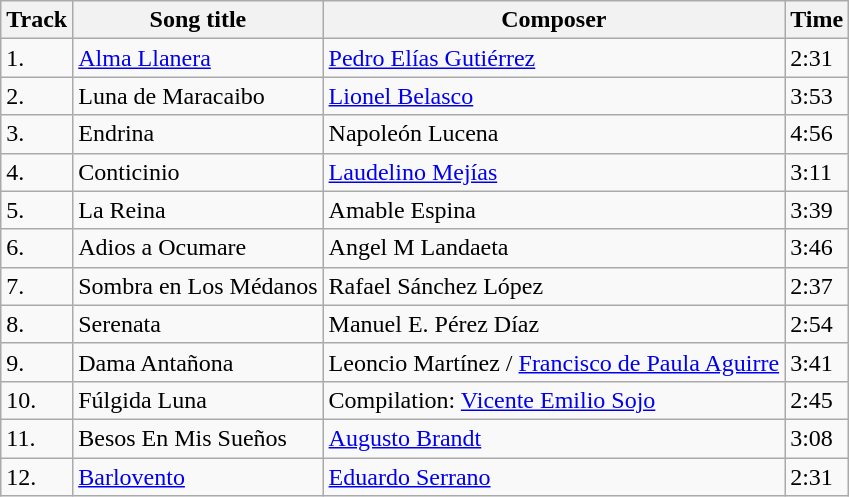<table class="wikitable">
<tr>
<th>Track</th>
<th>Song title</th>
<th>Composer</th>
<th>Time</th>
</tr>
<tr>
<td>1.</td>
<td><a href='#'>Alma Llanera</a></td>
<td><a href='#'>Pedro Elías Gutiérrez</a></td>
<td>2:31</td>
</tr>
<tr>
<td>2.</td>
<td>Luna de Maracaibo</td>
<td><a href='#'>Lionel Belasco</a></td>
<td>3:53</td>
</tr>
<tr>
<td>3.</td>
<td>Endrina</td>
<td>Napoleón Lucena</td>
<td>4:56</td>
</tr>
<tr>
<td>4.</td>
<td>Conticinio</td>
<td><a href='#'>Laudelino Mejías</a></td>
<td>3:11</td>
</tr>
<tr>
<td>5.</td>
<td>La Reina</td>
<td>Amable Espina</td>
<td>3:39</td>
</tr>
<tr>
<td>6.</td>
<td>Adios a Ocumare</td>
<td>Angel M Landaeta</td>
<td>3:46</td>
</tr>
<tr>
<td>7.</td>
<td>Sombra en Los Médanos</td>
<td>Rafael Sánchez López</td>
<td>2:37</td>
</tr>
<tr>
<td>8.</td>
<td>Serenata</td>
<td>Manuel E. Pérez Díaz</td>
<td>2:54</td>
</tr>
<tr>
<td>9.</td>
<td>Dama Antañona</td>
<td>Leoncio Martínez / <a href='#'>Francisco de Paula Aguirre</a></td>
<td>3:41</td>
</tr>
<tr>
<td>10.</td>
<td>Fúlgida Luna</td>
<td>Compilation: <a href='#'>Vicente Emilio Sojo</a></td>
<td>2:45</td>
</tr>
<tr>
<td>11.</td>
<td>Besos En Mis Sueños</td>
<td><a href='#'>Augusto Brandt</a></td>
<td>3:08</td>
</tr>
<tr>
<td>12.</td>
<td><a href='#'>Barlovento</a></td>
<td><a href='#'>Eduardo Serrano</a></td>
<td>2:31</td>
</tr>
</table>
